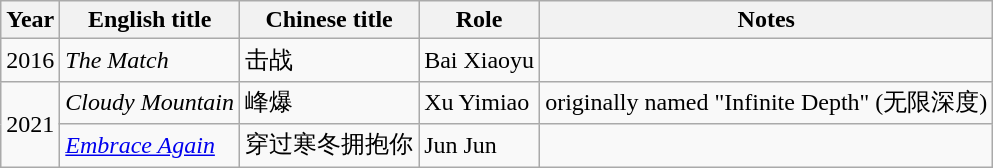<table class="wikitable">
<tr>
<th width=10>Year</th>
<th>English title</th>
<th>Chinese title</th>
<th>Role</th>
<th>Notes</th>
</tr>
<tr>
<td>2016</td>
<td><em>The Match</em></td>
<td>击战</td>
<td>Bai Xiaoyu</td>
<td></td>
</tr>
<tr>
<td rowspan=2>2021</td>
<td><em>Cloudy Mountain</em></td>
<td>峰爆</td>
<td>Xu Yimiao</td>
<td>originally named "Infinite Depth" (无限深度)</td>
</tr>
<tr>
<td><em><a href='#'>Embrace Again</a></em></td>
<td>穿过寒冬拥抱你</td>
<td>Jun Jun</td>
<td></td>
</tr>
</table>
